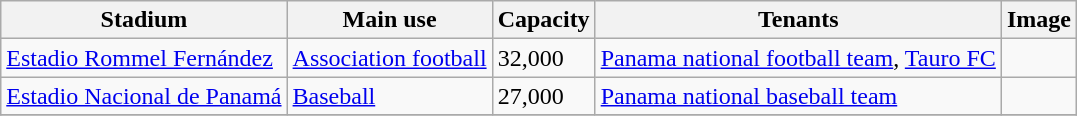<table class="wikitable sortable">
<tr>
<th>Stadium</th>
<th>Main use</th>
<th>Capacity</th>
<th>Tenants</th>
<th>Image</th>
</tr>
<tr>
<td><a href='#'>Estadio Rommel Fernández</a></td>
<td><a href='#'>Association football</a></td>
<td>32,000</td>
<td><a href='#'>Panama national football team</a>, <a href='#'>Tauro FC</a></td>
<td></td>
</tr>
<tr>
<td><a href='#'>Estadio Nacional de Panamá</a></td>
<td><a href='#'>Baseball</a></td>
<td>27,000</td>
<td><a href='#'>Panama national baseball team</a></td>
<td></td>
</tr>
<tr>
</tr>
</table>
